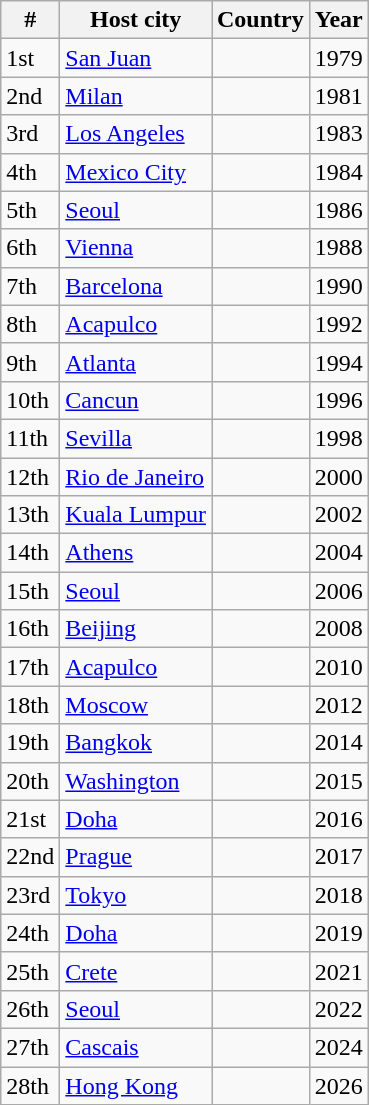<table class="wikitable sortable" style="text-align:left;">
<tr>
<th>#</th>
<th>Host city</th>
<th>Country</th>
<th>Year</th>
</tr>
<tr>
<td>1st</td>
<td><a href='#'>San Juan</a></td>
<td></td>
<td>1979</td>
</tr>
<tr>
<td>2nd</td>
<td><a href='#'>Milan</a></td>
<td></td>
<td>1981</td>
</tr>
<tr>
<td>3rd</td>
<td><a href='#'>Los Angeles</a></td>
<td></td>
<td>1983</td>
</tr>
<tr>
<td>4th</td>
<td><a href='#'>Mexico City</a></td>
<td></td>
<td>1984</td>
</tr>
<tr>
<td>5th</td>
<td><a href='#'>Seoul</a></td>
<td></td>
<td>1986</td>
</tr>
<tr>
<td>6th</td>
<td><a href='#'>Vienna</a></td>
<td></td>
<td>1988</td>
</tr>
<tr>
<td>7th</td>
<td><a href='#'>Barcelona</a></td>
<td></td>
<td>1990</td>
</tr>
<tr>
<td>8th</td>
<td><a href='#'>Acapulco</a></td>
<td></td>
<td>1992</td>
</tr>
<tr>
<td>9th</td>
<td><a href='#'>Atlanta</a></td>
<td></td>
<td>1994</td>
</tr>
<tr>
<td>10th</td>
<td><a href='#'>Cancun</a></td>
<td></td>
<td>1996</td>
</tr>
<tr>
<td>11th</td>
<td><a href='#'>Sevilla</a></td>
<td></td>
<td>1998</td>
</tr>
<tr>
<td>12th</td>
<td><a href='#'>Rio de Janeiro</a></td>
<td></td>
<td>2000</td>
</tr>
<tr>
<td>13th</td>
<td><a href='#'>Kuala Lumpur</a></td>
<td></td>
<td>2002</td>
</tr>
<tr>
<td>14th</td>
<td><a href='#'>Athens</a></td>
<td></td>
<td>2004</td>
</tr>
<tr>
<td>15th</td>
<td><a href='#'>Seoul</a></td>
<td></td>
<td>2006</td>
</tr>
<tr>
<td>16th</td>
<td><a href='#'>Beijing</a></td>
<td></td>
<td>2008</td>
</tr>
<tr>
<td>17th</td>
<td><a href='#'>Acapulco</a></td>
<td></td>
<td>2010</td>
</tr>
<tr>
<td>18th</td>
<td><a href='#'>Moscow</a></td>
<td></td>
<td>2012</td>
</tr>
<tr>
<td>19th</td>
<td><a href='#'>Bangkok</a></td>
<td></td>
<td>2014</td>
</tr>
<tr>
<td>20th</td>
<td><a href='#'>Washington</a></td>
<td></td>
<td>2015</td>
</tr>
<tr>
<td>21st</td>
<td><a href='#'>Doha</a></td>
<td></td>
<td>2016</td>
</tr>
<tr>
<td>22nd</td>
<td><a href='#'>Prague</a></td>
<td></td>
<td>2017</td>
</tr>
<tr>
<td>23rd</td>
<td><a href='#'>Tokyo</a></td>
<td></td>
<td>2018</td>
</tr>
<tr>
<td>24th</td>
<td><a href='#'>Doha</a></td>
<td></td>
<td>2019</td>
</tr>
<tr>
<td>25th</td>
<td><a href='#'>Crete</a></td>
<td></td>
<td>2021</td>
</tr>
<tr>
<td>26th</td>
<td><a href='#'>Seoul</a></td>
<td></td>
<td>2022</td>
</tr>
<tr>
<td>27th</td>
<td><a href='#'>Cascais</a></td>
<td></td>
<td>2024</td>
</tr>
<tr>
<td>28th</td>
<td><a href='#'>Hong Kong</a></td>
<td></td>
<td>2026</td>
</tr>
</table>
